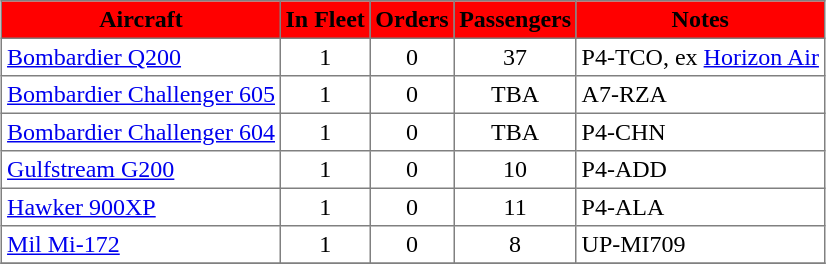<table class="toccolours" border="1" cellpadding="3" style="border-collapse:collapse;margin: 1em auto;">
<tr bgcolor=red>
<th>Aircraft</th>
<th>In Fleet</th>
<th>Orders</th>
<th>Passengers</th>
<th>Notes</th>
</tr>
<tr>
<td><a href='#'>Bombardier Q200</a></td>
<td align="center">1</td>
<td align="center">0</td>
<td align="center">37</td>
<td>P4-TCO, ex <a href='#'>Horizon Air</a></td>
</tr>
<tr>
<td><a href='#'>Bombardier Challenger 605</a></td>
<td align="center">1</td>
<td align="center">0</td>
<td align="center">TBA</td>
<td>A7-RZA</td>
</tr>
<tr>
<td><a href='#'>Bombardier Challenger 604</a></td>
<td align="center">1</td>
<td align="center">0</td>
<td align="center">TBA</td>
<td>P4-CHN</td>
</tr>
<tr>
<td><a href='#'>Gulfstream G200</a></td>
<td align="center">1</td>
<td align="center">0</td>
<td align="center">10</td>
<td>P4-ADD</td>
</tr>
<tr>
<td><a href='#'>Hawker 900XP</a></td>
<td align="center">1</td>
<td align="center">0</td>
<td align="center">11</td>
<td>P4-ALA</td>
</tr>
<tr>
<td><a href='#'>Mil Mi-172</a></td>
<td align="center">1</td>
<td align="center">0</td>
<td align="center">8</td>
<td>UP-MI709</td>
</tr>
<tr>
</tr>
</table>
